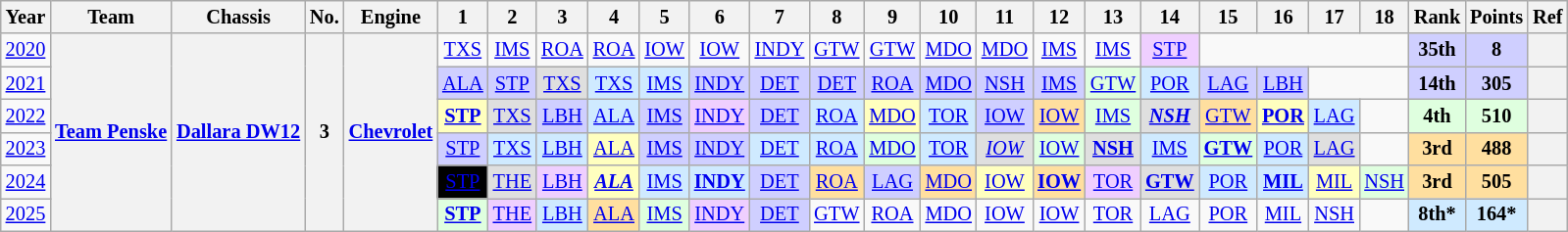<table class="wikitable" style="text-align:center; font-size:85%">
<tr>
<th>Year</th>
<th>Team</th>
<th>Chassis</th>
<th>No.</th>
<th>Engine</th>
<th>1</th>
<th>2</th>
<th>3</th>
<th>4</th>
<th>5</th>
<th>6</th>
<th>7</th>
<th>8</th>
<th>9</th>
<th>10</th>
<th>11</th>
<th>12</th>
<th>13</th>
<th>14</th>
<th>15</th>
<th>16</th>
<th>17</th>
<th>18</th>
<th>Rank</th>
<th>Points</th>
<th>Ref</th>
</tr>
<tr>
<td><a href='#'>2020</a></td>
<th rowspan=6 nowrap><a href='#'>Team Penske</a></th>
<th rowspan=6 nowrap><a href='#'>Dallara DW12</a></th>
<th rowspan=6>3</th>
<th rowspan=6><a href='#'>Chevrolet</a></th>
<td><a href='#'>TXS</a><br></td>
<td><a href='#'>IMS</a><br></td>
<td><a href='#'>ROA</a><br></td>
<td><a href='#'>ROA</a><br></td>
<td><a href='#'>IOW</a><br></td>
<td><a href='#'>IOW</a><br></td>
<td><a href='#'>INDY</a></td>
<td><a href='#'>GTW</a><br></td>
<td><a href='#'>GTW</a><br></td>
<td><a href='#'>MDO</a></td>
<td><a href='#'>MDO</a></td>
<td><a href='#'>IMS</a></td>
<td><a href='#'>IMS</a></td>
<td style="background:#EFCFFF;"><a href='#'>STP</a><br></td>
<td colspan=4></td>
<th style="background:#CFCFFF;">35th</th>
<th style="background:#CFCFFF;">8</th>
<th></th>
</tr>
<tr>
<td><a href='#'>2021</a></td>
<td style="background:#CFCFFF;"><a href='#'>ALA</a><br></td>
<td style="background:#CFCFFF;"><a href='#'>STP</a><br></td>
<td style="background:#DFDFDF;"><a href='#'>TXS</a><br></td>
<td style="background:#CFEAFF;"><a href='#'>TXS</a><br></td>
<td style="background:#CFEAFF;"><a href='#'>IMS</a><br></td>
<td style="background:#CFCFFF;"><a href='#'>INDY</a><br></td>
<td style="background:#CFCFFF;"><a href='#'>DET</a><br></td>
<td style="background:#CFCFFF;"><a href='#'>DET</a><br></td>
<td style="background:#CFCFFF;"><a href='#'>ROA</a><br></td>
<td style="background:#CFCFFF;"><a href='#'>MDO</a><br></td>
<td style="background:#CFCFFF;"><a href='#'>NSH</a><br></td>
<td style="background:#CFCFFF;"><a href='#'>IMS</a><br></td>
<td style="background:#DFFFDF;"><a href='#'>GTW</a><br></td>
<td style="background:#CFEAFF;"><a href='#'>POR</a><br></td>
<td style="background:#CFCFFF;"><a href='#'>LAG</a><br></td>
<td style="background:#CFCFFF;"><a href='#'>LBH</a><br></td>
<td colspan=2></td>
<th style="background:#CFCFFF;">14th</th>
<th style="background:#CFCFFF;">305</th>
<th></th>
</tr>
<tr>
<td><a href='#'>2022</a></td>
<td style="background:#FFFFBF;"><strong><a href='#'>STP</a></strong><br></td>
<td style="background:#DFDFDF;"><a href='#'>TXS</a><br></td>
<td style="background:#CFCFFF;"><a href='#'>LBH</a><br></td>
<td style="background:#CFEAFF;"><a href='#'>ALA</a><br></td>
<td style="background:#CFCFFF;"><a href='#'>IMS</a><br></td>
<td style="background:#EFCFFF;"><a href='#'>INDY</a><br></td>
<td style="background:#CFCFFF;"><a href='#'>DET</a><br></td>
<td style="background:#CFEAFF;"><a href='#'>ROA</a><br></td>
<td style="background:#FFFFBF;"><a href='#'>MDO</a><br></td>
<td style="background:#CFEAFF;"><a href='#'>TOR</a><br></td>
<td style="background:#CFCFFF;"><a href='#'>IOW</a><br></td>
<td style="background:#FFDF9F;"><a href='#'>IOW</a><br></td>
<td style="background:#DFFFDF;"><a href='#'>IMS</a><br></td>
<td style="background:#DFDFDF;"><strong><em><a href='#'>NSH</a></em></strong><br></td>
<td style="background:#FFDF9F;"><a href='#'>GTW</a><br></td>
<td style="background:#FFFFBF;"><strong><a href='#'>POR</a></strong><br></td>
<td style="background:#CFEAFF;"><a href='#'>LAG</a><br></td>
<td></td>
<th style="background:#DFFFDF;">4th</th>
<th style="background:#DFFFDF;">510</th>
<th></th>
</tr>
<tr>
<td><a href='#'>2023</a></td>
<td style="background:#CFCFFF;"><a href='#'>STP</a><br></td>
<td style="background:#CFEAFF;"><a href='#'>TXS</a><br></td>
<td style="background:#CFEAFF;"><a href='#'>LBH</a><br></td>
<td style="background:#FFFFBF;"><a href='#'>ALA</a><br></td>
<td style="background:#CFCFFF;"><a href='#'>IMS</a><br></td>
<td style="background:#CFCFFF;"><a href='#'>INDY</a><br></td>
<td style="background:#CFEAFF;"><a href='#'>DET</a><br></td>
<td style="background:#CFEAFF;"><a href='#'>ROA</a><br></td>
<td style="background:#DFFFDF;"><a href='#'>MDO</a><br></td>
<td style="background:#CFEAFF;"><a href='#'>TOR</a><br></td>
<td style="background:#DFDFDF;"><em><a href='#'>IOW</a></em><br></td>
<td style="background:#DFFFDF;"><a href='#'>IOW</a><br></td>
<td style="background:#DFDFDF;"><strong><a href='#'>NSH</a></strong><br></td>
<td style="background:#CFEAFF;"><a href='#'>IMS</a><br></td>
<td style="background:#DFFFDF;"><strong><a href='#'>GTW</a></strong><br></td>
<td style="background:#CFEAFF;"><a href='#'>POR</a><br></td>
<td style="background:#DFDFDF;"><a href='#'>LAG</a><br></td>
<td></td>
<th style="background:#FFDF9F;">3rd</th>
<th style="background:#FFDF9F;">488</th>
<th></th>
</tr>
<tr>
<td><a href='#'>2024</a></td>
<td style="background:#000000; color:white;"><a href='#'><span>STP</span></a><br></td>
<td style="background:#DFDFDF;"><a href='#'>THE</a><br></td>
<td style="background:#EFCFFF;"><a href='#'>LBH</a><br></td>
<td style="background:#FFFFBF;"><strong><em><a href='#'>ALA</a></em></strong><br></td>
<td style="background:#CFEAFF;"><a href='#'>IMS</a><br></td>
<td style="background:#CFEAFF;"><strong><a href='#'>INDY</a></strong><br></td>
<td style="background:#CFCFFF;"><a href='#'>DET</a><br></td>
<td style="background:#FFDF9F;"><a href='#'>ROA</a><br></td>
<td style="background:#CFCFFF;"><a href='#'>LAG</a><br></td>
<td style="background:#FFDF9F;"><a href='#'>MDO</a><br></td>
<td style="background:#FFFFBF;"><a href='#'>IOW</a><br></td>
<td style="background:#FFDF9F;"><strong><a href='#'>IOW</a></strong><br></td>
<td style="background:#EFCFFF;"><a href='#'>TOR</a><br></td>
<td style="background:#DFDFDF;"><strong><a href='#'>GTW</a></strong><br></td>
<td style="background:#CFEAFF;"><a href='#'>POR</a><br></td>
<td style="background:#CFEAFF;"><strong><a href='#'>MIL</a></strong><br></td>
<td style="background:#FFFFBF;"><a href='#'>MIL</a><br></td>
<td style="background:#DFFFDF;"><a href='#'>NSH</a><br></td>
<th style="background:#FFDF9F;">3rd</th>
<th style="background:#FFDF9F;">505</th>
<th></th>
</tr>
<tr>
<td><a href='#'>2025</a></td>
<td style="background:#DFFFDF;"><strong><a href='#'>STP</a></strong><br></td>
<td style="background:#EFCFFF;"><a href='#'>THE</a><br></td>
<td style="background:#CFEAFF;"><a href='#'>LBH</a><br></td>
<td style="background:#FFDF9F;"><a href='#'>ALA</a><br></td>
<td style="background:#DFFFDF;"><a href='#'>IMS</a><br></td>
<td style="background:#EFCFFF;"><a href='#'>INDY</a><br></td>
<td style="background:#CFCFFF;"><a href='#'>DET</a><br></td>
<td><a href='#'>GTW</a><br></td>
<td><a href='#'>ROA</a><br></td>
<td><a href='#'>MDO</a><br></td>
<td><a href='#'>IOW</a><br></td>
<td><a href='#'>IOW</a><br></td>
<td><a href='#'>TOR</a><br></td>
<td><a href='#'>LAG</a><br></td>
<td><a href='#'>POR</a><br></td>
<td><a href='#'>MIL</a><br></td>
<td><a href='#'>NSH</a><br></td>
<td></td>
<th style="background:#CFEAFF;">8th*</th>
<th style="background:#CFEAFF;">164*</th>
<th></th>
</tr>
</table>
